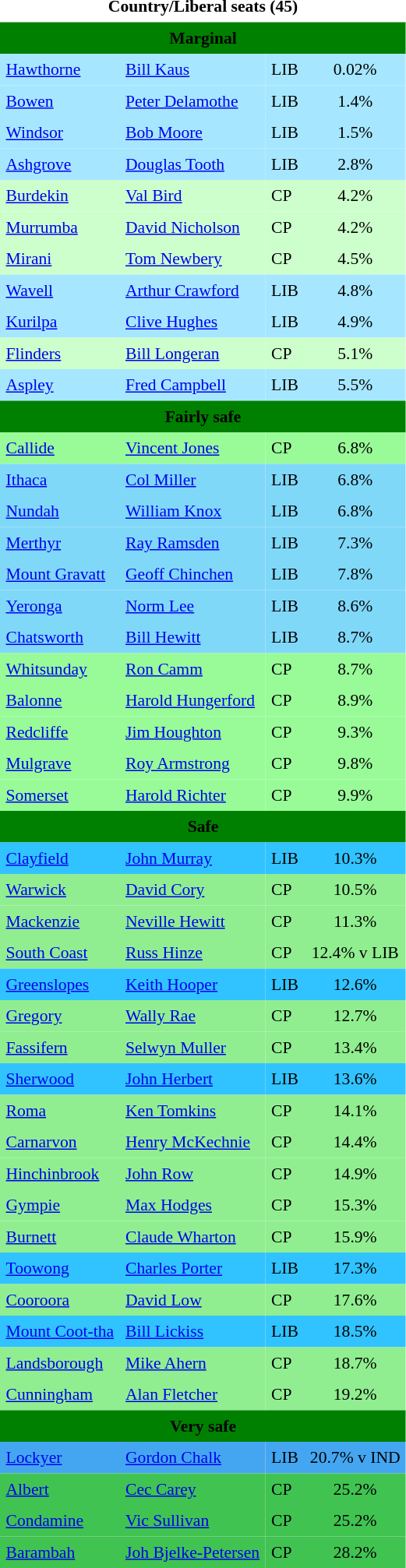<table class="toccolours" cellpadding="5" cellspacing="0" style="float:left; margin-right:.5em; margin-top:.4em; font-size:90%;">
<tr>
<td COLSPAN=4 align="center"><strong>Country/Liberal seats (45)</strong></td>
</tr>
<tr>
<td COLSPAN=4 align="center" bgcolor="Green"><span><strong>Marginal</strong></span></td>
</tr>
<tr>
<td align="left" bgcolor="A6E7FF"><a href='#'>Hawthorne</a></td>
<td align="left" bgcolor="A6E7FF"><a href='#'>Bill Kaus</a></td>
<td align="left" bgcolor="A6E7FF">LIB</td>
<td align="center" bgcolor="A6E7FF">0.02%</td>
</tr>
<tr>
<td align="left" bgcolor="A6E7FF"><a href='#'>Bowen</a></td>
<td align="left" bgcolor="A6E7FF"><a href='#'>Peter Delamothe</a></td>
<td align="left" bgcolor="A6E7FF">LIB</td>
<td align="center" bgcolor="A6E7FF">1.4%</td>
</tr>
<tr>
<td align="left" bgcolor="A6E7FF"><a href='#'>Windsor</a></td>
<td align="left" bgcolor="A6E7FF"><a href='#'>Bob Moore</a></td>
<td align="left" bgcolor="A6E7FF">LIB</td>
<td align="center" bgcolor="A6E7FF">1.5%</td>
</tr>
<tr>
<td align="left" bgcolor="A6E7FF"><a href='#'>Ashgrove</a></td>
<td align="left" bgcolor="A6E7FF"><a href='#'>Douglas Tooth</a></td>
<td align="left" bgcolor="A6E7FF">LIB</td>
<td align="center" bgcolor="A6E7FF">2.8%</td>
</tr>
<tr>
<td align="left" bgcolor="CCFFCC"><a href='#'>Burdekin</a></td>
<td align="left" bgcolor="CCFFCC"><a href='#'>Val Bird</a></td>
<td align="left" bgcolor="CCFFCC">CP</td>
<td align="center" bgcolor="CCFFCC">4.2%</td>
</tr>
<tr>
<td align="left" bgcolor="CCFFCC"><a href='#'>Murrumba</a></td>
<td align="left" bgcolor="CCFFCC"><a href='#'>David Nicholson</a></td>
<td align="left" bgcolor="CCFFCC">CP</td>
<td align="center" bgcolor="CCFFCC">4.2%</td>
</tr>
<tr>
<td align="left" bgcolor="CCFFCC"><a href='#'>Mirani</a></td>
<td align="left" bgcolor="CCFFCC"><a href='#'>Tom Newbery</a></td>
<td align="left" bgcolor="CCFFCC">CP</td>
<td align="center" bgcolor="CCFFCC">4.5%</td>
</tr>
<tr>
<td align="left" bgcolor="A6E7FF"><a href='#'>Wavell</a></td>
<td align="left" bgcolor="A6E7FF"><a href='#'>Arthur Crawford</a></td>
<td align="left" bgcolor="A6E7FF">LIB</td>
<td align="center" bgcolor="A6E7FF">4.8%</td>
</tr>
<tr>
<td align="left" bgcolor="A6E7FF"><a href='#'>Kurilpa</a></td>
<td align="left" bgcolor="A6E7FF"><a href='#'>Clive Hughes</a></td>
<td align="left" bgcolor="A6E7FF">LIB</td>
<td align="center" bgcolor="A6E7FF">4.9%</td>
</tr>
<tr>
<td align="left" bgcolor="CCFFCC"><a href='#'>Flinders</a></td>
<td align="left" bgcolor="CCFFCC"><a href='#'>Bill Longeran</a></td>
<td align="left" bgcolor="CCFFCC">CP</td>
<td align="center" bgcolor="CCFFCC">5.1%</td>
</tr>
<tr>
<td align="left" bgcolor="A6E7FF"><a href='#'>Aspley</a></td>
<td align="left" bgcolor="A6E7FF"><a href='#'>Fred Campbell</a></td>
<td align="left" bgcolor="A6E7FF">LIB</td>
<td align="center" bgcolor="A6E7FF">5.5%</td>
</tr>
<tr>
<td COLSPAN=4 align="center" bgcolor="Green"><span><strong>Fairly safe</strong></span></td>
</tr>
<tr>
<td align="left" bgcolor="98FB98"><a href='#'>Callide</a></td>
<td align="left" bgcolor="98FB98"><a href='#'>Vincent Jones</a></td>
<td align="left" bgcolor="98FB98">CP</td>
<td align="center" bgcolor="98FB98">6.8%</td>
</tr>
<tr>
<td align="left" bgcolor="80D8F9"><a href='#'>Ithaca</a></td>
<td align="left" bgcolor="80D8F9"><a href='#'>Col Miller</a></td>
<td align="left" bgcolor="80D8F9">LIB</td>
<td align="center" bgcolor="80D8F9">6.8%</td>
</tr>
<tr>
<td align="left" bgcolor="80D8F9"><a href='#'>Nundah</a></td>
<td align="left" bgcolor="80D8F9"><a href='#'>William Knox</a></td>
<td align="left" bgcolor="80D8F9">LIB</td>
<td align="center" bgcolor="80D8F9">6.8%</td>
</tr>
<tr>
<td align="left" bgcolor="80D8F9"><a href='#'>Merthyr</a></td>
<td align="left" bgcolor="80D8F9"><a href='#'>Ray Ramsden</a></td>
<td align="left" bgcolor="80D8F9">LIB</td>
<td align="center" bgcolor="80D8F9">7.3%</td>
</tr>
<tr>
<td align="left" bgcolor="80D8F9"><a href='#'>Mount Gravatt</a></td>
<td align="left" bgcolor="80D8F9"><a href='#'>Geoff Chinchen</a></td>
<td align="left" bgcolor="80D8F9">LIB</td>
<td align="center" bgcolor="80D8F9">7.8%</td>
</tr>
<tr>
<td align="left" bgcolor="80D8F9"><a href='#'>Yeronga</a></td>
<td align="left" bgcolor="80D8F9"><a href='#'>Norm Lee</a></td>
<td align="left" bgcolor="80D8F9">LIB</td>
<td align="center" bgcolor="80D8F9">8.6%</td>
</tr>
<tr>
<td align="left" bgcolor="80D8F9"><a href='#'>Chatsworth</a></td>
<td align="left" bgcolor="80D8F9"><a href='#'>Bill Hewitt</a></td>
<td align="left" bgcolor="80D8F9">LIB</td>
<td align="center" bgcolor="80D8F9">8.7%</td>
</tr>
<tr>
<td align="left" bgcolor="98FB98"><a href='#'>Whitsunday</a></td>
<td align="left" bgcolor="98FB98"><a href='#'>Ron Camm</a></td>
<td align="left" bgcolor="98FB98">CP</td>
<td align="center" bgcolor="98FB98">8.7%</td>
</tr>
<tr>
<td align="left" bgcolor="98FB98"><a href='#'>Balonne</a></td>
<td align="left" bgcolor="98FB98"><a href='#'>Harold Hungerford</a></td>
<td align="left" bgcolor="98FB98">CP</td>
<td align="center" bgcolor="98FB98">8.9%</td>
</tr>
<tr>
<td align="left" bgcolor="98FB98"><a href='#'>Redcliffe</a></td>
<td align="left" bgcolor="98FB98"><a href='#'>Jim Houghton</a></td>
<td align="left" bgcolor="98FB98">CP</td>
<td align="center" bgcolor="98FB98">9.3%</td>
</tr>
<tr>
<td align="left" bgcolor="98FB98"><a href='#'>Mulgrave</a></td>
<td align="left" bgcolor="98FB98"><a href='#'>Roy Armstrong</a></td>
<td align="left" bgcolor="98FB98">CP</td>
<td align="center" bgcolor="98FB98">9.8%</td>
</tr>
<tr>
<td align="left" bgcolor="98FB98"><a href='#'>Somerset</a></td>
<td align="left" bgcolor="98FB98"><a href='#'>Harold Richter</a></td>
<td align="left" bgcolor="98FB98">CP</td>
<td align="center" bgcolor="98FB98">9.9%</td>
</tr>
<tr>
<td COLSPAN=4 align="center" bgcolor="Green"><span><strong>Safe</strong></span></td>
</tr>
<tr>
<td align="left" bgcolor="31C3FF"><a href='#'>Clayfield</a></td>
<td align="left" bgcolor="31C3FF"><a href='#'>John Murray</a></td>
<td align="left" bgcolor="31C3FF">LIB</td>
<td align="center" bgcolor="31C3FF">10.3%</td>
</tr>
<tr>
<td align="left" bgcolor="90EE90"><a href='#'>Warwick</a></td>
<td align="left" bgcolor="90EE90"><a href='#'>David Cory</a></td>
<td align="left" bgcolor="90EE90">CP</td>
<td align="center" bgcolor="90EE90">10.5%</td>
</tr>
<tr>
<td align="left" bgcolor="90EE90"><a href='#'>Mackenzie</a></td>
<td align="left" bgcolor="90EE90"><a href='#'>Neville Hewitt</a></td>
<td align="left" bgcolor="90EE90">CP</td>
<td align="center" bgcolor="90EE90">11.3%</td>
</tr>
<tr>
<td align="left" bgcolor="90EE90"><a href='#'>South Coast</a></td>
<td align="left" bgcolor="90EE90"><a href='#'>Russ Hinze</a></td>
<td align="left" bgcolor="90EE90">CP</td>
<td align="center" bgcolor="90EE90">12.4% v LIB</td>
</tr>
<tr>
<td align="left" bgcolor="31C3FF"><a href='#'>Greenslopes</a></td>
<td align="left" bgcolor="31C3FF"><a href='#'>Keith Hooper</a></td>
<td align="left" bgcolor="31C3FF">LIB</td>
<td align="center" bgcolor="31C3FF">12.6%</td>
</tr>
<tr>
<td align="left" bgcolor="90EE90"><a href='#'>Gregory</a></td>
<td align="left" bgcolor="90EE90"><a href='#'>Wally Rae</a></td>
<td align="left" bgcolor="90EE90">CP</td>
<td align="center" bgcolor="90EE90">12.7%</td>
</tr>
<tr>
<td align="left" bgcolor="90EE90"><a href='#'>Fassifern</a></td>
<td align="left" bgcolor="90EE90"><a href='#'>Selwyn Muller</a></td>
<td align="left" bgcolor="90EE90">CP</td>
<td align="center" bgcolor="90EE90">13.4%</td>
</tr>
<tr>
<td align="left" bgcolor="31C3FF"><a href='#'>Sherwood</a></td>
<td align="left" bgcolor="31C3FF"><a href='#'>John Herbert</a></td>
<td align="left" bgcolor="31C3FF">LIB</td>
<td align="center" bgcolor="31C3FF">13.6%</td>
</tr>
<tr>
<td align="left" bgcolor="90EE90"><a href='#'>Roma</a></td>
<td align="left" bgcolor="90EE90"><a href='#'>Ken Tomkins</a></td>
<td align="left" bgcolor="90EE90">CP</td>
<td align="center" bgcolor="90EE90">14.1%</td>
</tr>
<tr>
<td align="left" bgcolor="90EE90"><a href='#'>Carnarvon</a></td>
<td align="left" bgcolor="90EE90"><a href='#'>Henry McKechnie</a></td>
<td align="left" bgcolor="90EE90">CP</td>
<td align="center" bgcolor="90EE90">14.4%</td>
</tr>
<tr>
<td align="left" bgcolor="90EE90"><a href='#'>Hinchinbrook</a></td>
<td align="left" bgcolor="90EE90"><a href='#'>John Row</a></td>
<td align="left" bgcolor="90EE90">CP</td>
<td align="center" bgcolor="90EE90">14.9%</td>
</tr>
<tr>
<td align="left" bgcolor="90EE90"><a href='#'>Gympie</a></td>
<td align="left" bgcolor="90EE90"><a href='#'>Max Hodges</a></td>
<td align="left" bgcolor="90EE90">CP</td>
<td align="center" bgcolor="90EE90">15.3%</td>
</tr>
<tr>
<td align="left" bgcolor="90EE90"><a href='#'>Burnett</a></td>
<td align="left" bgcolor="90EE90"><a href='#'>Claude Wharton</a></td>
<td align="left" bgcolor="90EE90">CP</td>
<td align="center" bgcolor="90EE90">15.9%</td>
</tr>
<tr>
<td align="left" bgcolor="31C3FF"><a href='#'>Toowong</a></td>
<td align="left" bgcolor="31C3FF"><a href='#'>Charles Porter</a></td>
<td align="left" bgcolor="31C3FF">LIB</td>
<td align="center" bgcolor="31C3FF">17.3%</td>
</tr>
<tr>
<td align="left" bgcolor="90EE90"><a href='#'>Cooroora</a></td>
<td align="left" bgcolor="90EE90"><a href='#'>David Low</a></td>
<td align="left" bgcolor="90EE90">CP</td>
<td align="center" bgcolor="90EE90">17.6%</td>
</tr>
<tr>
<td align="left" bgcolor="31C3FF"><a href='#'>Mount Coot-tha</a></td>
<td align="left" bgcolor="31C3FF"><a href='#'>Bill Lickiss</a></td>
<td align="left" bgcolor="31C3FF">LIB</td>
<td align="center" bgcolor="31C3FF">18.5%</td>
</tr>
<tr>
<td align="left" bgcolor="90EE90"><a href='#'>Landsborough</a></td>
<td align="left" bgcolor="90EE90"><a href='#'>Mike Ahern</a></td>
<td align="left" bgcolor="90EE90">CP</td>
<td align="center" bgcolor="90EE90">18.7%</td>
</tr>
<tr>
<td align="left" bgcolor="90EE90"><a href='#'>Cunningham</a></td>
<td align="left" bgcolor="90EE90"><a href='#'>Alan Fletcher</a></td>
<td align="left" bgcolor="90EE90">CP</td>
<td align="center" bgcolor="90EE90">19.2%</td>
</tr>
<tr>
<td COLSPAN=4 align="center" bgcolor="Green"><span><strong>Very safe</strong></span></td>
</tr>
<tr>
<td align="left" bgcolor="44A6F1"><a href='#'>Lockyer</a></td>
<td align="left" bgcolor="44A6F1"><a href='#'>Gordon Chalk</a></td>
<td align="left" bgcolor="44A6F1">LIB</td>
<td align="center" bgcolor="44A6F1">20.7% v IND</td>
</tr>
<tr>
<td align="left" bgcolor="40C351"><a href='#'>Albert</a></td>
<td align="left" bgcolor="40C351"><a href='#'>Cec Carey</a></td>
<td align="left" bgcolor="40C351">CP</td>
<td align="center" bgcolor="40C351">25.2%</td>
</tr>
<tr>
<td align="left" bgcolor="40C351"><a href='#'>Condamine</a></td>
<td align="left" bgcolor="40C351"><a href='#'>Vic Sullivan</a></td>
<td align="left" bgcolor="40C351">CP</td>
<td align="center" bgcolor="40C351">25.2%</td>
</tr>
<tr>
<td align="left" bgcolor="40C351"><a href='#'>Barambah</a></td>
<td align="left" bgcolor="40C351"><a href='#'>Joh Bjelke-Petersen</a></td>
<td align="left" bgcolor="40C351">CP</td>
<td align="center" bgcolor="40C351">28.2%</td>
</tr>
<tr>
</tr>
</table>
